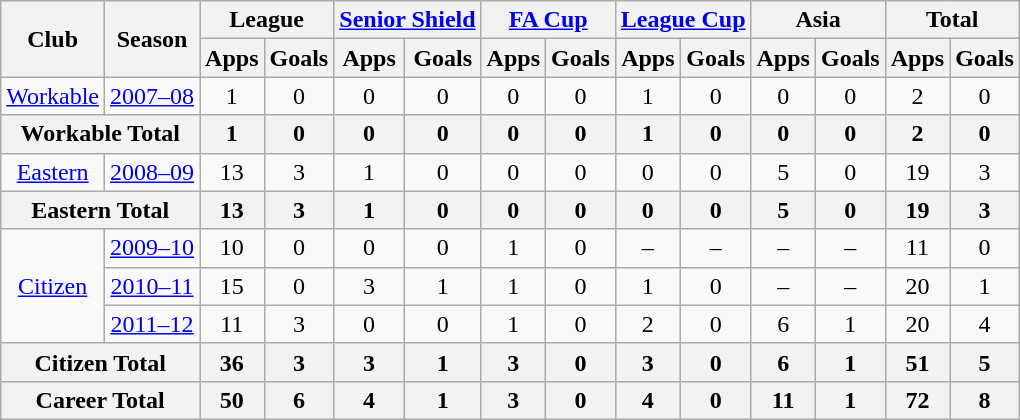<table class="wikitable" style="text-align: center;">
<tr>
<th rowspan=2>Club</th>
<th rowspan=2>Season</th>
<th colspan=2>League</th>
<th colspan=2><a href='#'>Senior Shield</a></th>
<th colspan=2><a href='#'>FA Cup</a></th>
<th colspan=2><a href='#'>League Cup</a></th>
<th colspan=2>Asia</th>
<th colspan=2>Total</th>
</tr>
<tr>
<th>Apps</th>
<th>Goals</th>
<th>Apps</th>
<th>Goals</th>
<th>Apps</th>
<th>Goals</th>
<th>Apps</th>
<th>Goals</th>
<th>Apps</th>
<th>Goals</th>
<th>Apps</th>
<th>Goals</th>
</tr>
<tr>
<td rowspan=1 valign="top"><a href='#'>Workable</a></td>
<td><a href='#'>2007–08</a></td>
<td>1</td>
<td>0</td>
<td>0</td>
<td>0</td>
<td>0</td>
<td>0</td>
<td>1</td>
<td>0</td>
<td>0</td>
<td>0</td>
<td>2</td>
<td>0</td>
</tr>
<tr>
<th colspan=2>Workable Total</th>
<th>1</th>
<th>0</th>
<th>0</th>
<th>0</th>
<th>0</th>
<th>0</th>
<th>1</th>
<th>0</th>
<th>0</th>
<th>0</th>
<th>2</th>
<th>0</th>
</tr>
<tr>
<td rowspan=1 valign="top"><a href='#'>Eastern</a></td>
<td><a href='#'>2008–09</a></td>
<td>13</td>
<td>3</td>
<td>1</td>
<td>0</td>
<td>0</td>
<td>0</td>
<td>0</td>
<td>0</td>
<td>5</td>
<td>0</td>
<td>19</td>
<td>3</td>
</tr>
<tr>
<th colspan=2>Eastern Total</th>
<th>13</th>
<th>3</th>
<th>1</th>
<th>0</th>
<th>0</th>
<th>0</th>
<th>0</th>
<th>0</th>
<th>5</th>
<th>0</th>
<th>19</th>
<th>3</th>
</tr>
<tr>
<td rowspan=3 valign="center"><a href='#'>Citizen</a></td>
<td><a href='#'>2009–10</a></td>
<td>10</td>
<td>0</td>
<td>0</td>
<td>0</td>
<td>1</td>
<td>0</td>
<td>–</td>
<td>–</td>
<td>–</td>
<td>–</td>
<td>11</td>
<td>0</td>
</tr>
<tr>
<td><a href='#'>2010–11</a></td>
<td>15</td>
<td>0</td>
<td>3</td>
<td>1</td>
<td>1</td>
<td>0</td>
<td>1</td>
<td>0</td>
<td>–</td>
<td>–</td>
<td>20</td>
<td>1</td>
</tr>
<tr>
<td><a href='#'>2011–12</a></td>
<td>11</td>
<td>3</td>
<td>0</td>
<td>0</td>
<td>1</td>
<td>0</td>
<td>2</td>
<td>0</td>
<td>6</td>
<td>1</td>
<td>20</td>
<td>4</td>
</tr>
<tr>
<th colspan=2>Citizen Total</th>
<th>36</th>
<th>3</th>
<th>3</th>
<th>1</th>
<th>3</th>
<th>0</th>
<th>3</th>
<th>0</th>
<th>6</th>
<th>1</th>
<th>51</th>
<th>5</th>
</tr>
<tr>
<th colspan=2>Career Total</th>
<th>50</th>
<th>6</th>
<th>4</th>
<th>1</th>
<th>3</th>
<th>0</th>
<th>4</th>
<th>0</th>
<th>11</th>
<th>1</th>
<th>72</th>
<th>8</th>
</tr>
</table>
